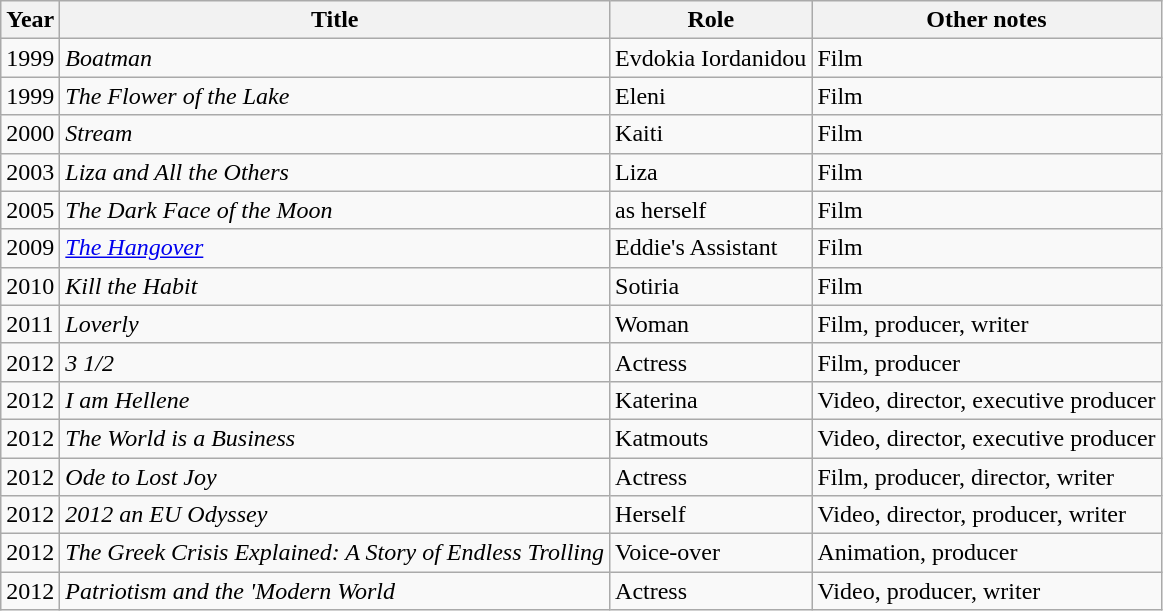<table class="wikitable sortable">
<tr>
<th>Year</th>
<th>Title</th>
<th>Role</th>
<th>Other notes</th>
</tr>
<tr>
<td>1999</td>
<td><em>Boatman</em></td>
<td>Evdokia Iordanidou</td>
<td>Film</td>
</tr>
<tr>
<td>1999</td>
<td><em>The Flower of the Lake</em></td>
<td>Eleni</td>
<td>Film</td>
</tr>
<tr>
<td>2000</td>
<td><em>Stream</em></td>
<td>Kaiti</td>
<td>Film</td>
</tr>
<tr>
<td>2003</td>
<td><em>Liza and All the Others</em></td>
<td>Liza</td>
<td>Film</td>
</tr>
<tr>
<td>2005</td>
<td><em>The Dark Face of the Moon</em></td>
<td>as herself</td>
<td>Film</td>
</tr>
<tr>
<td>2009</td>
<td><em><a href='#'>The Hangover</a></em></td>
<td>Eddie's Assistant</td>
<td>Film</td>
</tr>
<tr>
<td>2010</td>
<td><em>Kill the Habit</em></td>
<td>Sotiria</td>
<td>Film</td>
</tr>
<tr>
<td>2011</td>
<td><em>Loverly</em></td>
<td>Woman</td>
<td>Film, producer, writer</td>
</tr>
<tr>
<td>2012</td>
<td><em>3 1/2</em></td>
<td>Actress</td>
<td>Film, producer</td>
</tr>
<tr>
<td>2012</td>
<td><em>I am Hellene</em></td>
<td>Katerina</td>
<td>Video, director, executive producer</td>
</tr>
<tr>
<td>2012</td>
<td><em>The World is a Business</em></td>
<td>Katmouts</td>
<td>Video, director, executive producer</td>
</tr>
<tr>
<td>2012</td>
<td><em>Ode to Lost Joy</em></td>
<td>Actress</td>
<td>Film, producer, director, writer</td>
</tr>
<tr>
<td>2012</td>
<td><em>2012 an EU Odyssey</em></td>
<td>Herself</td>
<td>Video, director, producer, writer</td>
</tr>
<tr>
<td>2012</td>
<td><em>The Greek Crisis Explained: A Story of Endless Trolling</em></td>
<td>Voice-over</td>
<td>Animation, producer</td>
</tr>
<tr>
<td>2012</td>
<td><em>Patriotism and the 'Modern World<strong></td>
<td>Actress</td>
<td>Video, producer, writer</td>
</tr>
</table>
